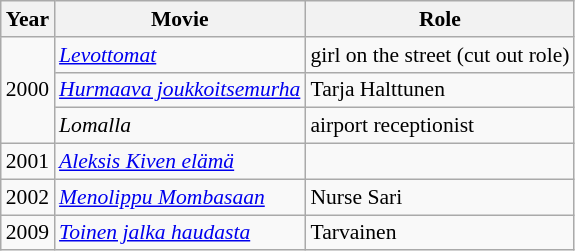<table class="wikitable" style="font-size:90%;">
<tr>
<th>Year</th>
<th>Movie</th>
<th>Role</th>
</tr>
<tr>
<td rowspan="3">2000</td>
<td><em><a href='#'>Levottomat</a></em></td>
<td>girl on the street (cut out role)</td>
</tr>
<tr>
<td><em><a href='#'>Hurmaava joukkoitsemurha</a></em></td>
<td>Tarja Halttunen</td>
</tr>
<tr>
<td><em>Lomalla</em></td>
<td>airport receptionist</td>
</tr>
<tr>
<td>2001</td>
<td><em><a href='#'>Aleksis Kiven elämä</a></em></td>
<td></td>
</tr>
<tr>
<td>2002</td>
<td><em><a href='#'>Menolippu Mombasaan</a></em></td>
<td>Nurse Sari</td>
</tr>
<tr>
<td>2009</td>
<td><em><a href='#'>Toinen jalka haudasta</a></em></td>
<td>Tarvainen</td>
</tr>
</table>
